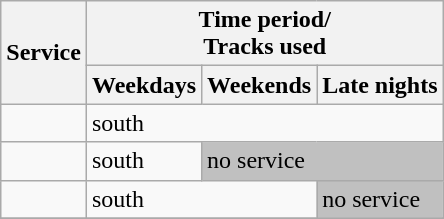<table class="wikitable">
<tr>
<th rowspan=2>Service</th>
<th colspan=3>Time period/<br>Tracks used</th>
</tr>
<tr>
<th>Weekdays</th>
<th>Weekends</th>
<th>Late nights</th>
</tr>
<tr>
<td></td>
<td colspan=3>south</td>
</tr>
<tr>
<td></td>
<td>south</td>
<td colspan=2 bgcolor=silver>no service</td>
</tr>
<tr>
<td></td>
<td colspan=2>south</td>
<td bgcolor=silver>no service</td>
</tr>
<tr>
</tr>
</table>
